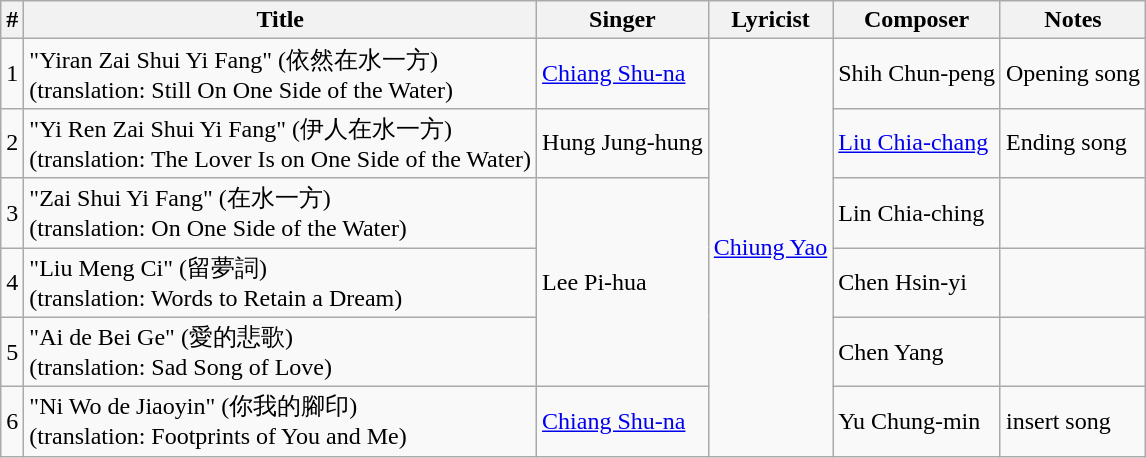<table class="wikitable">
<tr>
<th>#</th>
<th>Title</th>
<th>Singer</th>
<th>Lyricist</th>
<th>Composer</th>
<th>Notes</th>
</tr>
<tr>
<td>1</td>
<td>"Yiran Zai Shui Yi Fang" (依然在水一方)<br>(translation: Still On One Side of the Water)</td>
<td><a href='#'>Chiang Shu-na</a></td>
<td rowspan=6><a href='#'>Chiung Yao</a></td>
<td>Shih Chun-peng</td>
<td>Opening song</td>
</tr>
<tr>
<td>2</td>
<td>"Yi Ren Zai Shui Yi Fang" (伊人在水一方)<br>(translation: The Lover Is on One Side of the Water)</td>
<td>Hung Jung-hung</td>
<td><a href='#'>Liu Chia-chang</a></td>
<td>Ending song</td>
</tr>
<tr>
<td>3</td>
<td>"Zai Shui Yi Fang" (在水一方)<br>(translation: On One Side of the Water)</td>
<td rowspan=3>Lee Pi-hua</td>
<td>Lin Chia-ching</td>
<td></td>
</tr>
<tr>
<td>4</td>
<td>"Liu Meng Ci" (留夢詞)<br>(translation: Words to Retain a Dream)</td>
<td>Chen Hsin-yi</td>
<td></td>
</tr>
<tr>
<td>5</td>
<td>"Ai de Bei Ge" (愛的悲歌)<br>(translation: Sad Song of Love)</td>
<td>Chen Yang</td>
<td></td>
</tr>
<tr>
<td>6</td>
<td>"Ni Wo de Jiaoyin" (你我的腳印)<br>(translation: Footprints of You and Me)</td>
<td><a href='#'>Chiang Shu-na</a></td>
<td>Yu Chung-min</td>
<td>insert song</td>
</tr>
</table>
